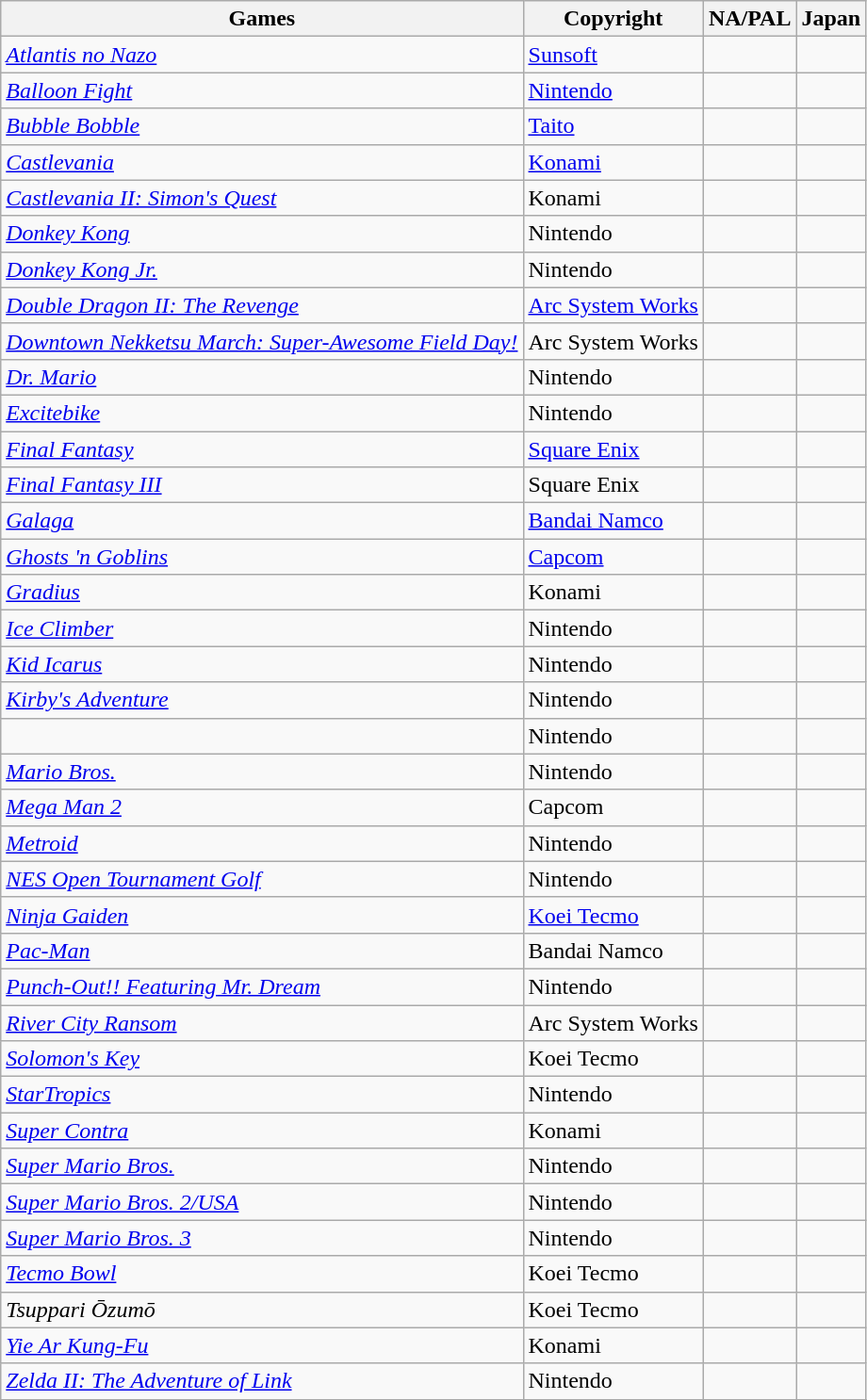<table class="wikitable sortable">
<tr>
<th>Games</th>
<th>Copyright</th>
<th>NA/PAL</th>
<th>Japan</th>
</tr>
<tr>
<td><em><a href='#'>Atlantis no Nazo</a></em></td>
<td><a href='#'>Sunsoft</a></td>
<td></td>
<td></td>
</tr>
<tr>
<td><em><a href='#'>Balloon Fight</a></em></td>
<td><a href='#'>Nintendo</a></td>
<td></td>
<td></td>
</tr>
<tr>
<td><em><a href='#'>Bubble Bobble</a></em></td>
<td><a href='#'>Taito</a></td>
<td></td>
<td></td>
</tr>
<tr>
<td><em><a href='#'>Castlevania</a></em></td>
<td><a href='#'>Konami</a></td>
<td></td>
<td></td>
</tr>
<tr>
<td><em><a href='#'>Castlevania II: Simon's Quest</a></em></td>
<td>Konami</td>
<td></td>
<td></td>
</tr>
<tr>
<td><em><a href='#'>Donkey Kong</a></em></td>
<td>Nintendo</td>
<td></td>
<td></td>
</tr>
<tr>
<td><em><a href='#'>Donkey Kong Jr.</a></em></td>
<td>Nintendo</td>
<td></td>
<td></td>
</tr>
<tr>
<td><em><a href='#'>Double Dragon II: The Revenge</a></em></td>
<td><a href='#'>Arc System Works</a></td>
<td></td>
<td></td>
</tr>
<tr>
<td><em><a href='#'>Downtown Nekketsu March: Super-Awesome Field Day!</a></em></td>
<td>Arc System Works</td>
<td></td>
<td></td>
</tr>
<tr>
<td><em><a href='#'>Dr. Mario</a></em></td>
<td>Nintendo</td>
<td></td>
<td></td>
</tr>
<tr>
<td><em><a href='#'>Excitebike</a></em></td>
<td>Nintendo</td>
<td></td>
<td></td>
</tr>
<tr>
<td><em><a href='#'>Final Fantasy</a></em></td>
<td><a href='#'>Square Enix</a></td>
<td></td>
<td></td>
</tr>
<tr>
<td><em><a href='#'>Final Fantasy III</a></em></td>
<td>Square Enix</td>
<td></td>
<td></td>
</tr>
<tr>
<td><em><a href='#'>Galaga</a></em></td>
<td><a href='#'>Bandai Namco</a></td>
<td></td>
<td></td>
</tr>
<tr>
<td><em><a href='#'>Ghosts 'n Goblins</a></em></td>
<td><a href='#'>Capcom</a></td>
<td></td>
<td></td>
</tr>
<tr>
<td><em><a href='#'>Gradius</a></em></td>
<td>Konami</td>
<td></td>
<td></td>
</tr>
<tr>
<td><em><a href='#'>Ice Climber</a></em></td>
<td>Nintendo</td>
<td></td>
<td></td>
</tr>
<tr>
<td><em><a href='#'>Kid Icarus</a></em></td>
<td>Nintendo</td>
<td></td>
<td></td>
</tr>
<tr>
<td><em><a href='#'>Kirby's Adventure</a></em></td>
<td>Nintendo</td>
<td></td>
<td></td>
</tr>
<tr>
<td></td>
<td>Nintendo</td>
<td></td>
<td></td>
</tr>
<tr>
<td><em><a href='#'>Mario Bros.</a></em></td>
<td>Nintendo</td>
<td></td>
<td></td>
</tr>
<tr>
<td><em><a href='#'>Mega Man 2</a></em></td>
<td>Capcom</td>
<td></td>
<td></td>
</tr>
<tr>
<td><em><a href='#'>Metroid</a></em></td>
<td>Nintendo</td>
<td></td>
<td></td>
</tr>
<tr>
<td><em><a href='#'>NES Open Tournament Golf</a></em></td>
<td>Nintendo</td>
<td></td>
<td></td>
</tr>
<tr>
<td><em><a href='#'>Ninja Gaiden</a></em></td>
<td><a href='#'>Koei Tecmo</a></td>
<td></td>
<td></td>
</tr>
<tr>
<td><em><a href='#'>Pac-Man</a></em></td>
<td>Bandai Namco</td>
<td></td>
<td></td>
</tr>
<tr>
<td><em><a href='#'>Punch-Out!! Featuring Mr. Dream</a></em></td>
<td>Nintendo</td>
<td></td>
<td></td>
</tr>
<tr>
<td><em><a href='#'>River City Ransom</a></em></td>
<td>Arc System Works</td>
<td></td>
<td></td>
</tr>
<tr>
<td><em><a href='#'>Solomon's Key</a></em></td>
<td>Koei Tecmo</td>
<td></td>
<td></td>
</tr>
<tr>
<td><em><a href='#'>StarTropics</a></em></td>
<td>Nintendo</td>
<td></td>
<td></td>
</tr>
<tr>
<td><em><a href='#'>Super Contra</a></em></td>
<td>Konami</td>
<td></td>
<td></td>
</tr>
<tr>
<td><em><a href='#'>Super Mario Bros.</a></em></td>
<td>Nintendo</td>
<td></td>
<td></td>
</tr>
<tr>
<td><em><a href='#'>Super Mario Bros. 2/USA</a></em></td>
<td>Nintendo</td>
<td></td>
<td></td>
</tr>
<tr>
<td><em><a href='#'>Super Mario Bros. 3</a></em></td>
<td>Nintendo</td>
<td></td>
<td></td>
</tr>
<tr>
<td><em><a href='#'>Tecmo Bowl</a></em></td>
<td>Koei Tecmo</td>
<td></td>
<td></td>
</tr>
<tr>
<td><em>Tsuppari Ōzumō</em></td>
<td>Koei Tecmo</td>
<td></td>
<td></td>
</tr>
<tr>
<td><em><a href='#'>Yie Ar Kung-Fu</a></em></td>
<td>Konami</td>
<td></td>
<td></td>
</tr>
<tr>
<td><em><a href='#'>Zelda II: The Adventure of Link</a></em></td>
<td>Nintendo</td>
<td></td>
<td></td>
</tr>
<tr>
</tr>
</table>
